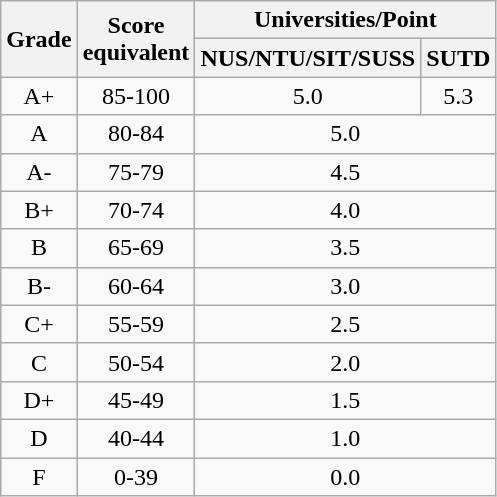<table class="wikitable" style="text-align: center" ;>
<tr>
<th rowspan="2">Grade</th>
<th rowspan="2">Score<br>equivalent</th>
<th colspan="2">Universities/Point</th>
</tr>
<tr>
<th>NUS/NTU/SIT/SUSS</th>
<th>SUTD</th>
</tr>
<tr>
<td>A+</td>
<td>85-100</td>
<td>5.0</td>
<td>5.3</td>
</tr>
<tr>
<td>A</td>
<td>80-84</td>
<td colspan="2">5.0</td>
</tr>
<tr>
<td>A-</td>
<td>75-79</td>
<td colspan="2">4.5</td>
</tr>
<tr>
<td>B+</td>
<td>70-74</td>
<td colspan="2">4.0</td>
</tr>
<tr>
<td>B</td>
<td>65-69</td>
<td colspan="2">3.5</td>
</tr>
<tr>
<td>B-</td>
<td>60-64</td>
<td colspan="2">3.0</td>
</tr>
<tr>
<td>C+</td>
<td>55-59</td>
<td colspan="2">2.5</td>
</tr>
<tr>
<td>C</td>
<td>50-54</td>
<td colspan="2">2.0</td>
</tr>
<tr>
<td>D+</td>
<td>45-49</td>
<td colspan="2">1.5</td>
</tr>
<tr>
<td>D</td>
<td>40-44</td>
<td colspan="2">1.0</td>
</tr>
<tr>
<td>F</td>
<td>0-39</td>
<td colspan="2">0.0</td>
</tr>
</table>
